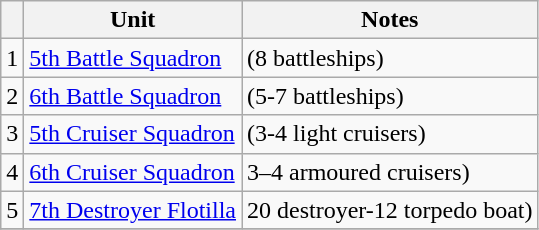<table class=wikitable>
<tr>
<th></th>
<th>Unit</th>
<th>Notes</th>
</tr>
<tr>
<td>1</td>
<td><a href='#'>5th Battle Squadron</a></td>
<td>(8 battleships)</td>
</tr>
<tr>
<td>2</td>
<td><a href='#'>6th Battle Squadron</a></td>
<td>(5-7 battleships)</td>
</tr>
<tr>
<td>3</td>
<td><a href='#'>5th Cruiser Squadron</a></td>
<td>(3-4 light cruisers)</td>
</tr>
<tr>
<td>4</td>
<td><a href='#'>6th Cruiser Squadron</a></td>
<td>3–4 armoured cruisers)</td>
</tr>
<tr>
<td>5</td>
<td><a href='#'>7th Destroyer Flotilla</a></td>
<td>20 destroyer-12 torpedo boat)</td>
</tr>
<tr>
</tr>
</table>
